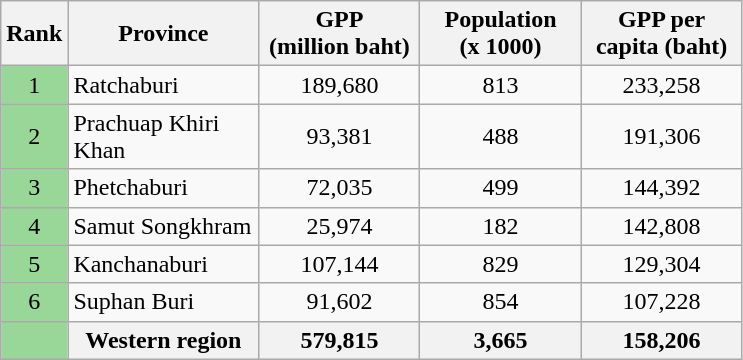<table class="wikitable sortable">
<tr>
<th style="width:10px;" class=unsortable>Rank</th>
<th style="width:120px;">Province</th>
<th style="width:100px;">GPP<br>(million baht)</th>
<th style="width:100px;">Population<br>(x 1000)</th>
<th style="width:100px;">GPP per capita (baht)</th>
</tr>
<tr>
<td style="background:#98d798;text-align:center;">1</td>
<td>Ratchaburi</td>
<td style="text-align:center;">189,680</td>
<td style="text-align:center;">813</td>
<td style="text-align:center;">233,258</td>
</tr>
<tr>
<td style="background:#98d798;text-align:center;">2</td>
<td>Prachuap Khiri Khan</td>
<td style="text-align:center;">93,381</td>
<td style="text-align:center;">488</td>
<td style="text-align:center;">191,306</td>
</tr>
<tr>
<td style="background:#98d798;text-align:center;">3</td>
<td>Phetchaburi</td>
<td style="text-align:center;">72,035</td>
<td style="text-align:center;">499</td>
<td style="text-align:center;">144,392</td>
</tr>
<tr>
<td style="background:#98d798;text-align:center;">4</td>
<td>Samut Songkhram</td>
<td style="text-align:center;">25,974</td>
<td style="text-align:center;">182</td>
<td style="text-align:center;">142,808</td>
</tr>
<tr>
<td style="background:#98d798;text-align:center;">5</td>
<td>Kanchanaburi</td>
<td style="text-align:center;">107,144</td>
<td style="text-align:center;">829</td>
<td style="text-align:center;">129,304</td>
</tr>
<tr>
<td style="background:#98d798;text-align:center;">6</td>
<td>Suphan Buri</td>
<td style="text-align:center;">91,602</td>
<td style="text-align:center;">854</td>
<td style="text-align:center;">107,228</td>
</tr>
<tr>
<th style="background:#98d798;"> </th>
<th>Western region</th>
<th>579,815</th>
<th>3,665</th>
<th>158,206</th>
</tr>
</table>
